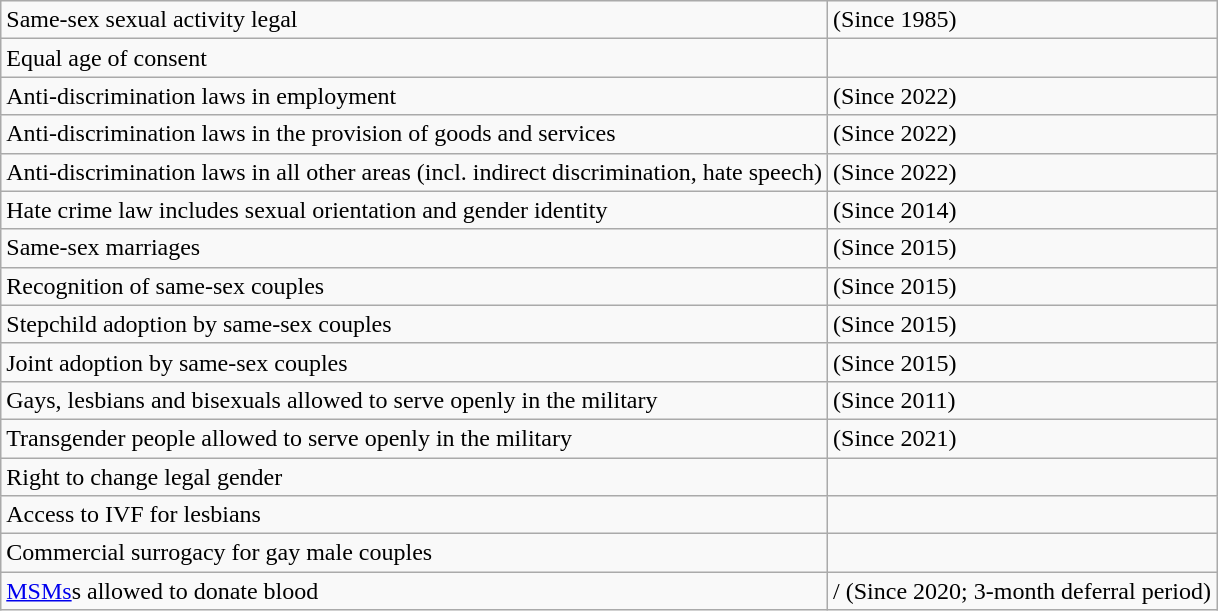<table class="wikitable">
<tr>
<td>Same-sex sexual activity legal</td>
<td> (Since 1985)</td>
</tr>
<tr>
<td>Equal age of consent</td>
<td></td>
</tr>
<tr>
<td>Anti-discrimination laws in employment</td>
<td> (Since 2022)</td>
</tr>
<tr>
<td>Anti-discrimination laws in the provision of goods and services</td>
<td> (Since 2022)</td>
</tr>
<tr>
<td>Anti-discrimination laws in all other areas (incl. indirect discrimination, hate speech)</td>
<td> (Since 2022)</td>
</tr>
<tr>
<td>Hate crime law includes sexual orientation and gender identity</td>
<td> (Since 2014)</td>
</tr>
<tr>
<td>Same-sex marriages</td>
<td> (Since 2015)</td>
</tr>
<tr>
<td>Recognition of same-sex couples</td>
<td> (Since 2015)</td>
</tr>
<tr>
<td>Stepchild adoption by same-sex couples</td>
<td> (Since 2015)</td>
</tr>
<tr>
<td>Joint adoption by same-sex couples</td>
<td> (Since 2015)</td>
</tr>
<tr>
<td>Gays, lesbians and bisexuals allowed to serve openly in the military</td>
<td> (Since 2011)</td>
</tr>
<tr>
<td>Transgender people allowed to serve openly in the military</td>
<td> (Since 2021)</td>
</tr>
<tr>
<td>Right to change legal gender</td>
<td></td>
</tr>
<tr>
<td>Access to IVF for lesbians</td>
<td></td>
</tr>
<tr>
<td>Commercial surrogacy for gay male couples</td>
<td></td>
</tr>
<tr>
<td><a href='#'>MSMs</a>s allowed to donate blood</td>
<td>/ (Since 2020; 3-month deferral period)</td>
</tr>
</table>
